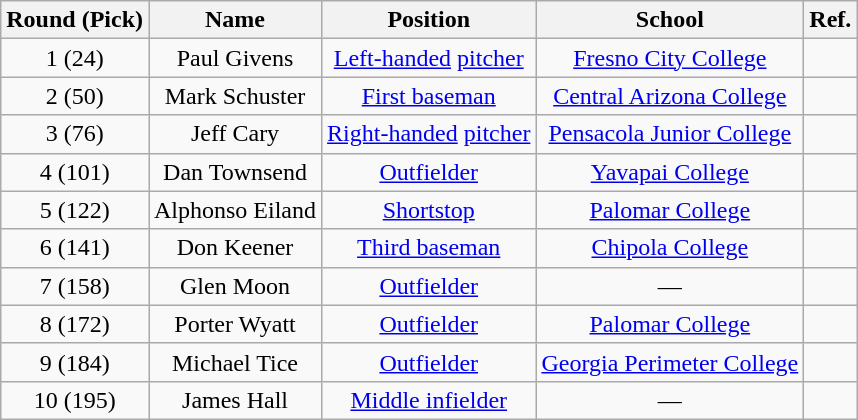<table class="wikitable" style="text-align:center;">
<tr>
<th>Round (Pick)</th>
<th>Name</th>
<th>Position</th>
<th>School</th>
<th>Ref.</th>
</tr>
<tr>
<td>1 (24)</td>
<td>Paul Givens</td>
<td><a href='#'>Left-handed</a> <a href='#'>pitcher</a></td>
<td><a href='#'>Fresno City College</a></td>
<td></td>
</tr>
<tr>
<td>2 (50)</td>
<td>Mark Schuster</td>
<td><a href='#'>First baseman</a></td>
<td><a href='#'>Central Arizona College</a></td>
<td></td>
</tr>
<tr>
<td>3 (76)</td>
<td>Jeff Cary</td>
<td><a href='#'>Right-handed</a> <a href='#'>pitcher</a></td>
<td><a href='#'>Pensacola Junior College</a></td>
<td></td>
</tr>
<tr>
<td>4 (101)</td>
<td>Dan Townsend</td>
<td><a href='#'>Outfielder</a></td>
<td><a href='#'>Yavapai College</a></td>
<td></td>
</tr>
<tr>
<td>5 (122)</td>
<td>Alphonso Eiland</td>
<td><a href='#'>Shortstop</a></td>
<td><a href='#'>Palomar College</a></td>
<td></td>
</tr>
<tr>
<td>6 (141)</td>
<td>Don Keener</td>
<td><a href='#'>Third baseman</a></td>
<td><a href='#'>Chipola College</a></td>
<td></td>
</tr>
<tr>
<td>7 (158)</td>
<td>Glen Moon</td>
<td><a href='#'>Outfielder</a></td>
<td>—</td>
<td></td>
</tr>
<tr>
<td>8 (172)</td>
<td>Porter Wyatt</td>
<td><a href='#'>Outfielder</a></td>
<td><a href='#'>Palomar College</a></td>
<td></td>
</tr>
<tr>
<td>9 (184)</td>
<td>Michael Tice</td>
<td><a href='#'>Outfielder</a></td>
<td><a href='#'>Georgia Perimeter College</a></td>
<td></td>
</tr>
<tr>
<td>10 (195)</td>
<td>James Hall</td>
<td><a href='#'>Middle infielder</a></td>
<td>—</td>
<td></td>
</tr>
</table>
